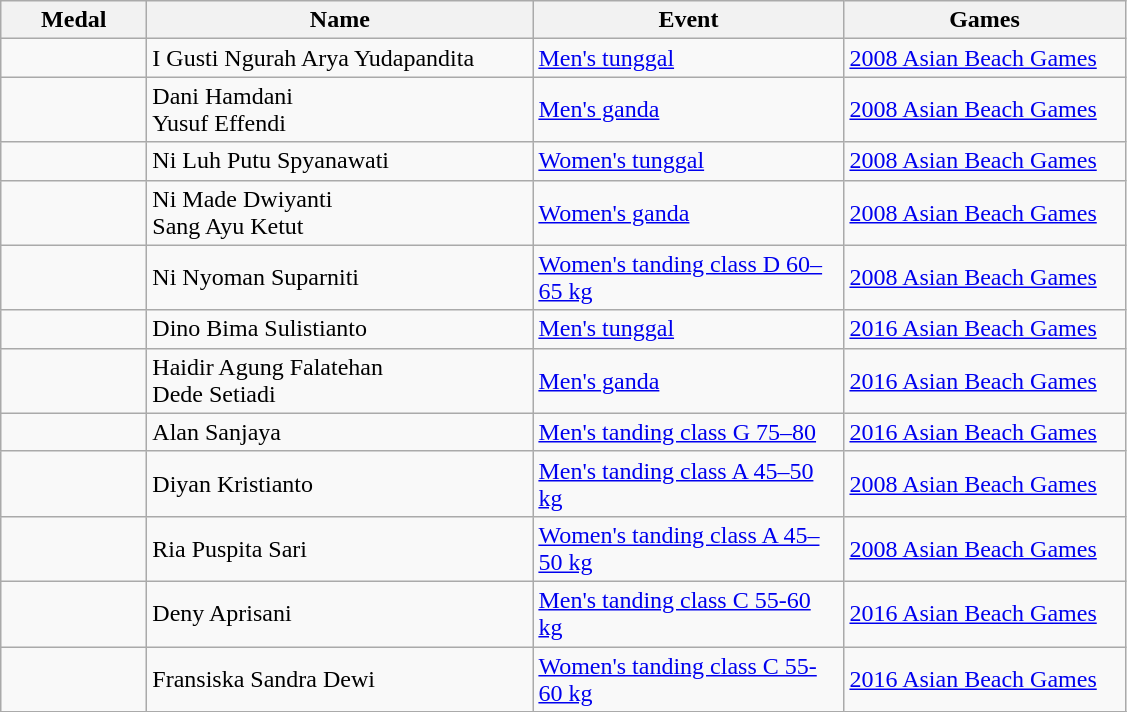<table class="wikitable sortable" style="font-size:100%">
<tr>
<th width="90">Medal</th>
<th width="250">Name</th>
<th width="200">Event</th>
<th width="180">Games</th>
</tr>
<tr>
<td></td>
<td>I Gusti Ngurah Arya Yudapandita</td>
<td><a href='#'>Men's tunggal</a></td>
<td><a href='#'>2008 Asian Beach Games</a></td>
</tr>
<tr>
<td></td>
<td>Dani Hamdani<br>Yusuf Effendi</td>
<td><a href='#'>Men's ganda</a></td>
<td><a href='#'>2008 Asian Beach Games</a></td>
</tr>
<tr>
<td></td>
<td>Ni Luh Putu Spyanawati</td>
<td><a href='#'>Women's tunggal</a></td>
<td><a href='#'>2008 Asian Beach Games</a></td>
</tr>
<tr>
<td></td>
<td>Ni Made Dwiyanti<br>Sang Ayu Ketut</td>
<td><a href='#'>Women's ganda</a></td>
<td><a href='#'>2008 Asian Beach Games</a></td>
</tr>
<tr>
<td></td>
<td>Ni Nyoman Suparniti</td>
<td><a href='#'>Women's tanding class D 60–65 kg</a></td>
<td><a href='#'>2008 Asian Beach Games</a></td>
</tr>
<tr>
<td></td>
<td>Dino Bima Sulistianto</td>
<td><a href='#'>Men's tunggal</a></td>
<td><a href='#'>2016 Asian Beach Games</a></td>
</tr>
<tr>
<td></td>
<td>Haidir Agung Falatehan<br>Dede Setiadi</td>
<td><a href='#'>Men's ganda</a></td>
<td><a href='#'>2016 Asian Beach Games</a></td>
</tr>
<tr>
<td></td>
<td>Alan Sanjaya</td>
<td><a href='#'>Men's tanding class G 75–80</a></td>
<td><a href='#'>2016 Asian Beach Games</a></td>
</tr>
<tr>
<td></td>
<td>Diyan Kristianto</td>
<td><a href='#'>Men's tanding class A 45–50 kg</a></td>
<td><a href='#'>2008 Asian Beach Games</a></td>
</tr>
<tr>
<td></td>
<td>Ria Puspita Sari</td>
<td><a href='#'>Women's tanding class A 45–50 kg</a></td>
<td><a href='#'>2008 Asian Beach Games</a></td>
</tr>
<tr>
<td></td>
<td>Deny Aprisani</td>
<td><a href='#'>Men's tanding class C 55-60 kg</a></td>
<td><a href='#'>2016 Asian Beach Games</a></td>
</tr>
<tr>
<td></td>
<td>Fransiska Sandra Dewi</td>
<td><a href='#'>Women's tanding class C 55-60 kg</a></td>
<td><a href='#'>2016 Asian Beach Games</a></td>
</tr>
<tr>
</tr>
</table>
